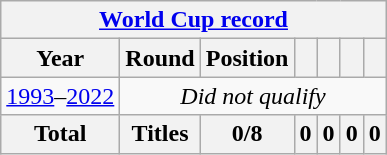<table class="wikitable" style="text-align: center;">
<tr>
<th colspan=10><a href='#'>World Cup record</a></th>
</tr>
<tr>
<th>Year</th>
<th>Round</th>
<th>Position</th>
<th></th>
<th></th>
<th></th>
<th></th>
</tr>
<tr>
<td><a href='#'>1993</a>–<a href='#'>2022</a></td>
<td colspan=6><em>Did not qualify</em></td>
</tr>
<tr>
<th colspan=1>Total</th>
<th>Titles</th>
<th>0/8</th>
<th>0</th>
<th>0</th>
<th>0</th>
<th>0</th>
</tr>
</table>
